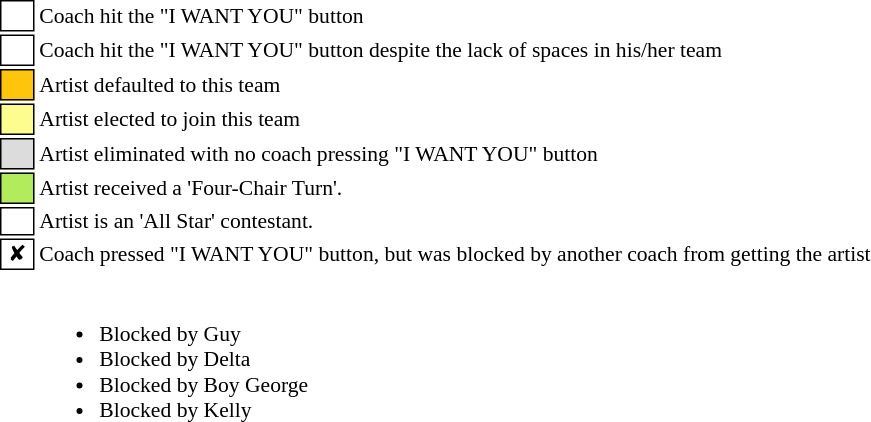<table class="toccolours" style="font-size: 90%; white-space: nowrap;">
<tr>
<td style="background-color:white; border: 1px solid black;"> <strong></strong> </td>
<td>Coach hit the "I WANT YOU" button</td>
</tr>
<tr>
<td style="background-color:white; border: 1px solid black;"> <strong></strong> </td>
<td>Coach hit the "I WANT YOU" button despite the lack of spaces in his/her team</td>
</tr>
<tr>
<td style="background-color:#FFC40C; border: 1px solid black">    </td>
<td>Artist defaulted to this team</td>
</tr>
<tr>
<td style="background-color:#FDFC8F; border: 1px solid black;">    </td>
<td>Artist elected to join this team</td>
</tr>
<tr>
<td style="background-color:#DCDCDC; border: 1px solid black">    </td>
<td>Artist eliminated with no coach pressing "I WANT YOU" button</td>
</tr>
<tr>
<td style="background-color:#B2EC5D; border: 1px solid black">    </td>
<td>Artist received a 'Four-Chair Turn'.</td>
</tr>
<tr>
<td style="background-color:white; border: 1px solid black;"></td>
<td>Artist is an 'All Star' contestant.</td>
</tr>
<tr>
<td style="background-color:white; border: 1px solid black;"> ✘ </td>
<td>Coach pressed "I WANT YOU" button, but was blocked by another coach from getting the artist</td>
</tr>
<tr>
<td></td>
<td><br><ul><li> Blocked by Guy</li><li> Blocked by Delta</li><li> Blocked by Boy George</li><li> Blocked by Kelly</li></ul></td>
</tr>
</table>
